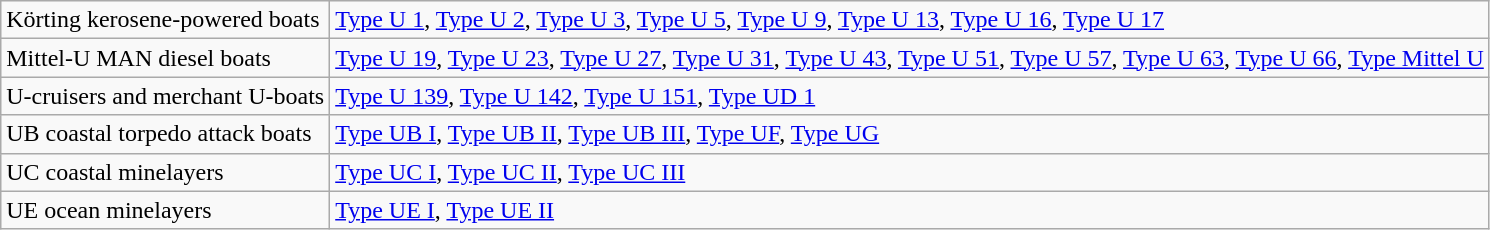<table class="wikitable">
<tr>
<td>Körting kerosene-powered boats</td>
<td><a href='#'>Type U 1</a>, <a href='#'>Type U 2</a>, <a href='#'>Type U 3</a>, <a href='#'>Type U 5</a>, <a href='#'>Type U 9</a>, <a href='#'>Type U 13</a>, <a href='#'>Type U 16</a>, <a href='#'>Type U 17</a></td>
</tr>
<tr>
<td>Mittel-U MAN diesel boats</td>
<td><a href='#'>Type U 19</a>, <a href='#'>Type U 23</a>, <a href='#'>Type U 27</a>, <a href='#'>Type U 31</a>, <a href='#'>Type U 43</a>, <a href='#'>Type U 51</a>, <a href='#'>Type U 57</a>, <a href='#'>Type U 63</a>, <a href='#'>Type U 66</a>, <a href='#'>Type Mittel U</a></td>
</tr>
<tr>
<td>U-cruisers and merchant U-boats</td>
<td><a href='#'>Type U 139</a>, <a href='#'>Type U 142</a>, <a href='#'>Type U 151</a>, <a href='#'>Type UD 1</a></td>
</tr>
<tr>
<td>UB coastal torpedo attack boats</td>
<td><a href='#'>Type UB I</a>, <a href='#'>Type UB II</a>, <a href='#'>Type UB III</a>, <a href='#'>Type UF</a>, <a href='#'>Type UG</a></td>
</tr>
<tr>
<td>UC coastal minelayers</td>
<td><a href='#'>Type UC I</a>, <a href='#'>Type UC II</a>, <a href='#'>Type UC III</a></td>
</tr>
<tr>
<td>UE ocean minelayers</td>
<td><a href='#'>Type UE I</a>, <a href='#'>Type UE II</a></td>
</tr>
</table>
